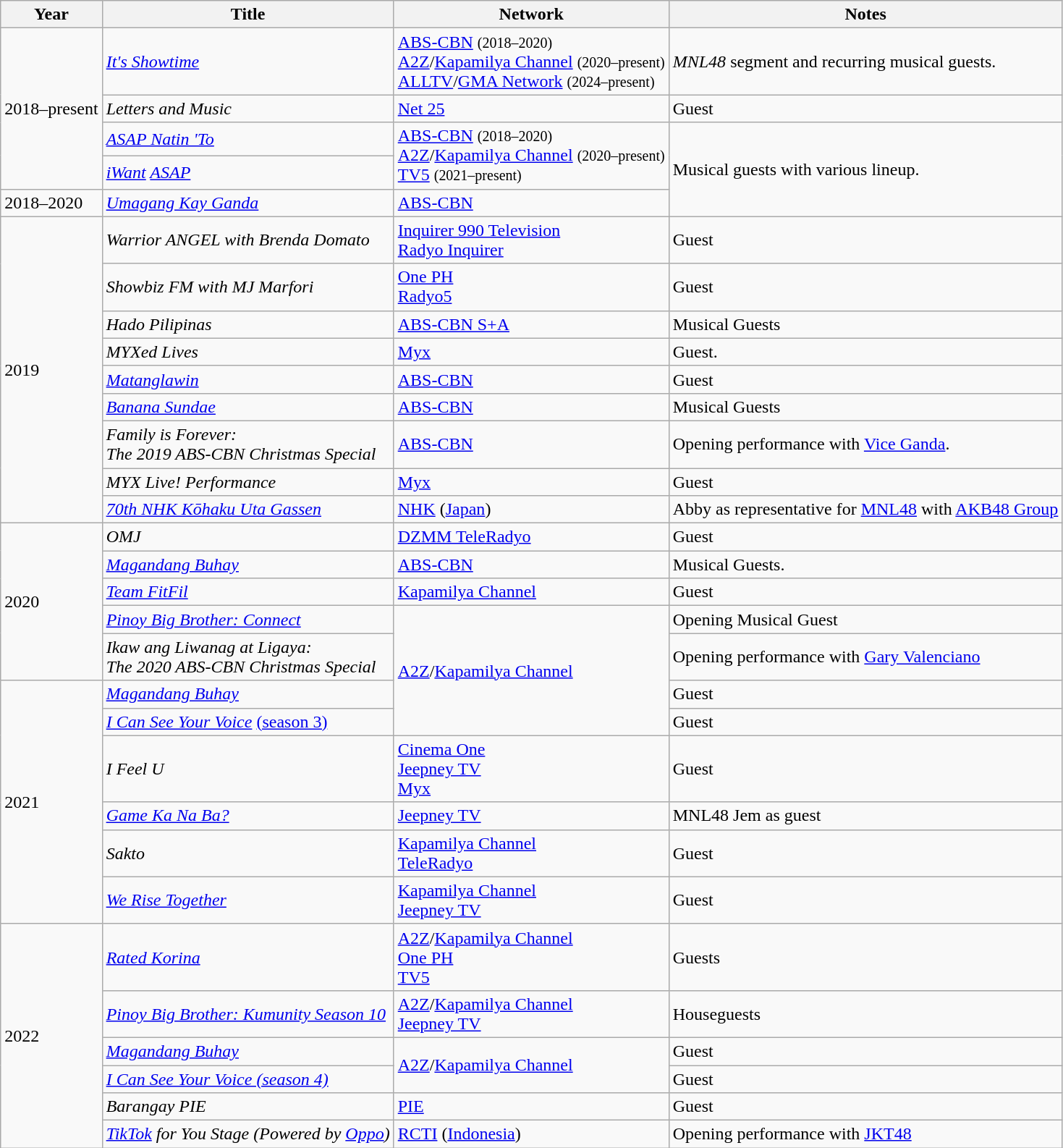<table class="wikitable plainrowheaders sortable" style="margin-right: 0;">
<tr>
<th scope="col">Year</th>
<th scope="col">Title</th>
<th scope="col">Network</th>
<th scope="col">Notes</th>
</tr>
<tr>
<td rowspan="4">2018–present</td>
<td><em><a href='#'>It's Showtime</a></em></td>
<td><a href='#'>ABS-CBN</a> <small>(2018–2020)</small><br><a href='#'>A2Z</a>/<a href='#'>Kapamilya Channel</a> <small>(2020–present)</small><br><a href='#'>ALLTV</a>/<a href='#'>GMA Network</a> <small>(2024–present)</small></td>
<td><em>MNL48</em> segment and recurring musical guests.</td>
</tr>
<tr>
<td><em>Letters and Music</em></td>
<td><a href='#'>Net 25</a></td>
<td>Guest</td>
</tr>
<tr>
<td><em><a href='#'>ASAP Natin 'To</a></em></td>
<td rowspan="2"><a href='#'>ABS-CBN</a> <small>(2018–2020)</small><br><a href='#'>A2Z</a>/<a href='#'>Kapamilya Channel</a> <small>(2020–present)</small><br><a href='#'>TV5</a> <small>(2021–present)</small></td>
<td rowspan="3">Musical guests with various lineup.</td>
</tr>
<tr>
<td><em><a href='#'>iWant</a> <a href='#'>ASAP</a></em></td>
</tr>
<tr>
<td>2018–2020</td>
<td><em><a href='#'>Umagang Kay Ganda</a></em></td>
<td><a href='#'>ABS-CBN</a></td>
</tr>
<tr>
<td rowspan="9">2019</td>
<td><em>Warrior ANGEL with Brenda Domato</em></td>
<td><a href='#'>Inquirer 990 Television</a><br><a href='#'>Radyo Inquirer</a></td>
<td>Guest</td>
</tr>
<tr>
<td><em>Showbiz FM with MJ Marfori</em></td>
<td><a href='#'>One PH</a><br><a href='#'>Radyo5</a></td>
<td>Guest</td>
</tr>
<tr>
<td><em>Hado Pilipinas</em></td>
<td><a href='#'>ABS-CBN S+A</a></td>
<td>Musical Guests</td>
</tr>
<tr>
<td><em>MYXed Lives</em></td>
<td><a href='#'>Myx</a></td>
<td>Guest.</td>
</tr>
<tr>
<td><em><a href='#'>Matanglawin</a></em></td>
<td><a href='#'>ABS-CBN</a></td>
<td>Guest</td>
</tr>
<tr>
<td><em><a href='#'>Banana Sundae</a></em></td>
<td><a href='#'>ABS-CBN</a></td>
<td>Musical Guests</td>
</tr>
<tr>
<td><em>Family is Forever:<br>The 2019 ABS-CBN Christmas Special</em></td>
<td><a href='#'>ABS-CBN</a></td>
<td>Opening performance with <a href='#'>Vice Ganda</a>.</td>
</tr>
<tr>
<td><em>MYX Live! Performance</em></td>
<td><a href='#'>Myx</a></td>
<td>Guest</td>
</tr>
<tr>
<td><em><a href='#'>70th NHK Kōhaku Uta Gassen</a></em></td>
<td><a href='#'>NHK</a> (<a href='#'>Japan</a>)</td>
<td>Abby as representative for <a href='#'>MNL48</a> with <a href='#'>AKB48 Group</a></td>
</tr>
<tr>
<td rowspan="5">2020</td>
<td><em>OMJ</em></td>
<td><a href='#'>DZMM TeleRadyo</a></td>
<td>Guest</td>
</tr>
<tr>
<td><em><a href='#'>Magandang Buhay</a></em></td>
<td><a href='#'>ABS-CBN</a></td>
<td>Musical Guests.</td>
</tr>
<tr>
<td><em><a href='#'>Team FitFil</a></em></td>
<td><a href='#'>Kapamilya Channel</a></td>
<td>Guest</td>
</tr>
<tr>
<td><em><a href='#'>Pinoy Big Brother: Connect</a></em></td>
<td rowspan="4"><a href='#'>A2Z</a>/<a href='#'>Kapamilya Channel</a></td>
<td>Opening Musical Guest</td>
</tr>
<tr>
<td><em>Ikaw ang Liwanag at Ligaya:<br>The 2020 ABS-CBN Christmas Special</em></td>
<td>Opening performance with <a href='#'>Gary Valenciano</a></td>
</tr>
<tr>
<td rowspan="6">2021</td>
<td><em><a href='#'>Magandang Buhay</a></em></td>
<td>Guest</td>
</tr>
<tr>
<td><em><a href='#'>I Can See Your Voice</a></em> <a href='#'>(season 3)</a></td>
<td>Guest</td>
</tr>
<tr>
<td><em>I Feel U</em></td>
<td><a href='#'>Cinema One</a><br><a href='#'>Jeepney TV</a><br><a href='#'>Myx</a></td>
<td>Guest</td>
</tr>
<tr>
<td><em><a href='#'>Game Ka Na Ba?</a></em></td>
<td><a href='#'>Jeepney TV</a></td>
<td>MNL48 Jem as guest</td>
</tr>
<tr>
<td><em>Sakto</em></td>
<td><a href='#'>Kapamilya Channel</a><br><a href='#'>TeleRadyo</a></td>
<td>Guest</td>
</tr>
<tr>
<td><em><a href='#'>We Rise Together</a></em></td>
<td><a href='#'>Kapamilya Channel</a><br><a href='#'>Jeepney TV</a></td>
<td>Guest</td>
</tr>
<tr>
<td rowspan="6">2022</td>
<td><em><a href='#'>Rated Korina</a></em></td>
<td><a href='#'>A2Z</a>/<a href='#'>Kapamilya Channel</a><br><a href='#'>One PH</a><br><a href='#'>TV5</a></td>
<td>Guests</td>
</tr>
<tr>
<td><em><a href='#'>Pinoy Big Brother: Kumunity Season 10</a></em></td>
<td><a href='#'>A2Z</a>/<a href='#'>Kapamilya Channel</a><br><a href='#'>Jeepney TV</a></td>
<td>Houseguests</td>
</tr>
<tr>
<td><em><a href='#'>Magandang Buhay</a></em></td>
<td rowspan="2"><a href='#'>A2Z</a>/<a href='#'>Kapamilya Channel</a></td>
<td>Guest</td>
</tr>
<tr>
<td><em><a href='#'>I Can See Your Voice (season 4)</a></em></td>
<td>Guest</td>
</tr>
<tr>
<td><em>Barangay PIE</em></td>
<td><a href='#'>PIE</a></td>
<td>Guest</td>
</tr>
<tr>
<td><em><a href='#'>TikTok</a> for You Stage (Powered by <a href='#'>Oppo</a>)</em></td>
<td><a href='#'>RCTI</a> (<a href='#'>Indonesia</a>)</td>
<td>Opening performance with <a href='#'>JKT48</a></td>
</tr>
</table>
